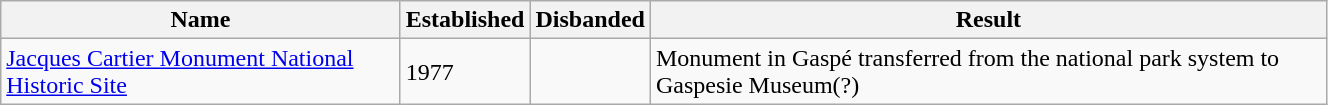<table class="wikitable" style="width:70%;">
<tr>
<th>Name</th>
<th>Established</th>
<th>Disbanded</th>
<th>Result</th>
</tr>
<tr>
<td><a href='#'>Jacques Cartier Monument National Historic Site</a></td>
<td>1977</td>
<td></td>
<td>Monument in Gaspé transferred from the national park system to Gaspesie Museum(?)</td>
</tr>
</table>
